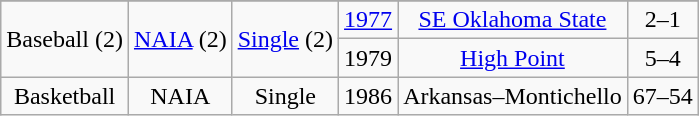<table class="wikitable" style="text-align:center">
<tr>
</tr>
<tr align="center">
<td rowspan="2">Baseball (2)</td>
<td rowspan="2"><a href='#'>NAIA</a> (2)</td>
<td rowspan="2"><a href='#'>Single</a> (2)</td>
<td><a href='#'>1977</a></td>
<td><a href='#'>SE Oklahoma State</a></td>
<td>2–1</td>
</tr>
<tr align="center">
<td>1979</td>
<td><a href='#'>High Point</a></td>
<td>5–4</td>
</tr>
<tr>
<td>Basketball</td>
<td>NAIA</td>
<td>Single</td>
<td>1986</td>
<td>Arkansas–Montichello</td>
<td>67–54</td>
</tr>
</table>
